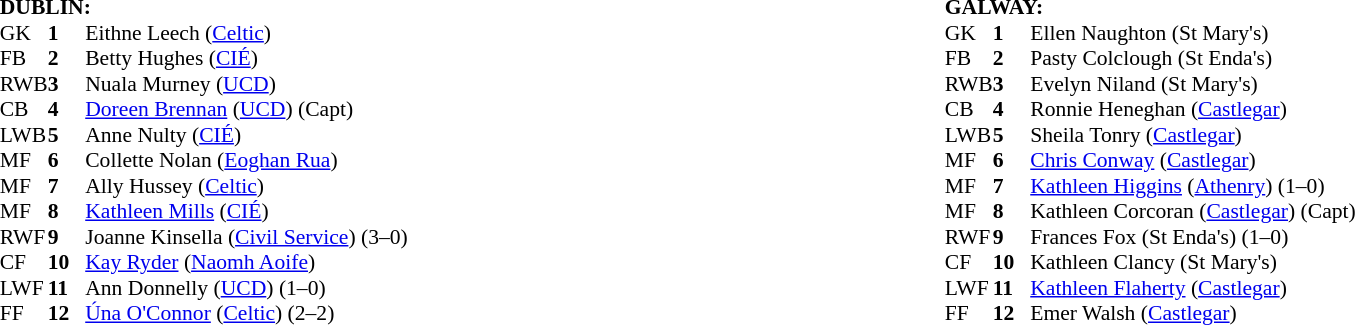<table width="100%">
<tr>
<td valign="top" width="50%"><br><table style="font-size: 90%" cellspacing="0" cellpadding="0" align=center>
<tr>
<td colspan="4"><strong>DUBLIN:</strong></td>
</tr>
<tr>
<th width="25"></th>
<th width="25"></th>
</tr>
<tr>
<td>GK</td>
<td><strong>1</strong></td>
<td>Eithne Leech (<a href='#'>Celtic</a>)</td>
</tr>
<tr>
<td>FB</td>
<td><strong>2</strong></td>
<td>Betty Hughes (<a href='#'>CIÉ</a>)</td>
</tr>
<tr>
<td>RWB</td>
<td><strong>3</strong></td>
<td>Nuala Murney (<a href='#'>UCD</a>)</td>
</tr>
<tr>
<td>CB</td>
<td><strong>4</strong></td>
<td><a href='#'>Doreen Brennan</a> (<a href='#'>UCD</a>) (Capt)</td>
</tr>
<tr>
<td>LWB</td>
<td><strong>5</strong></td>
<td>Anne Nulty (<a href='#'>CIÉ</a>)</td>
</tr>
<tr>
<td>MF</td>
<td><strong>6</strong></td>
<td>Collette Nolan (<a href='#'>Eoghan Rua</a>)</td>
</tr>
<tr>
<td>MF</td>
<td><strong>7</strong></td>
<td>Ally Hussey (<a href='#'>Celtic</a>)</td>
</tr>
<tr>
<td>MF</td>
<td><strong>8</strong></td>
<td><a href='#'>Kathleen Mills</a> (<a href='#'>CIÉ</a>)</td>
</tr>
<tr>
<td>RWF</td>
<td><strong>9</strong></td>
<td>Joanne Kinsella (<a href='#'>Civil Service</a>) (3–0)</td>
</tr>
<tr>
<td>CF</td>
<td><strong>10</strong></td>
<td><a href='#'>Kay Ryder</a> (<a href='#'>Naomh Aoife</a>)</td>
</tr>
<tr>
<td>LWF</td>
<td><strong>11</strong></td>
<td>Ann Donnelly (<a href='#'>UCD</a>) (1–0)</td>
</tr>
<tr>
<td>FF</td>
<td><strong>12</strong></td>
<td><a href='#'>Úna O'Connor</a> (<a href='#'>Celtic</a>) (2–2)</td>
</tr>
<tr>
</tr>
</table>
</td>
<td valign="top" width="50%"><br><table style="font-size: 90%" cellspacing="0" cellpadding="0" align=center>
<tr>
<td colspan="4"><strong>GALWAY:</strong></td>
</tr>
<tr>
<th width="25"></th>
<th width="25"></th>
</tr>
<tr>
<td>GK</td>
<td><strong>1</strong></td>
<td>Ellen Naughton (St Mary's)</td>
</tr>
<tr>
<td>FB</td>
<td><strong>2</strong></td>
<td>Pasty Colclough (St Enda's)</td>
</tr>
<tr>
<td>RWB</td>
<td><strong>3</strong></td>
<td>Evelyn Niland (St Mary's)</td>
</tr>
<tr>
<td>CB</td>
<td><strong>4</strong></td>
<td>Ronnie Heneghan (<a href='#'>Castlegar</a>)</td>
</tr>
<tr>
<td>LWB</td>
<td><strong>5</strong></td>
<td>Sheila Tonry (<a href='#'>Castlegar</a>)</td>
</tr>
<tr>
<td>MF</td>
<td><strong>6</strong></td>
<td><a href='#'>Chris Conway</a> (<a href='#'>Castlegar</a>)</td>
</tr>
<tr>
<td>MF</td>
<td><strong>7</strong></td>
<td><a href='#'>Kathleen Higgins</a> (<a href='#'>Athenry</a>) (1–0)</td>
</tr>
<tr>
<td>MF</td>
<td><strong>8</strong></td>
<td>Kathleen Corcoran (<a href='#'>Castlegar</a>) (Capt)</td>
</tr>
<tr>
<td>RWF</td>
<td><strong>9</strong></td>
<td>Frances Fox (St Enda's) (1–0)</td>
</tr>
<tr>
<td>CF</td>
<td><strong>10</strong></td>
<td>Kathleen Clancy (St Mary's)</td>
</tr>
<tr>
<td>LWF</td>
<td><strong>11</strong></td>
<td><a href='#'>Kathleen Flaherty</a> (<a href='#'>Castlegar</a>)</td>
</tr>
<tr>
<td>FF</td>
<td><strong>12</strong></td>
<td>Emer Walsh (<a href='#'>Castlegar</a>)</td>
</tr>
<tr>
</tr>
</table>
</td>
</tr>
</table>
